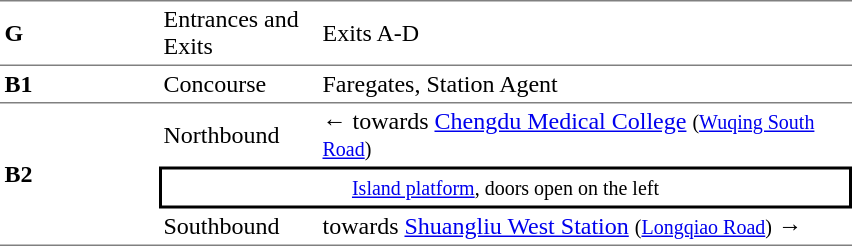<table cellspacing=0 cellpadding=3>
<tr>
<td style="border-top:solid 1px gray;border-bottom:solid 1px gray;" width=100><strong>G</strong></td>
<td style="border-top:solid 1px gray;border-bottom:solid 1px gray;" width=100>Entrances and Exits</td>
<td style="border-top:solid 1px gray;border-bottom:solid 1px gray;" width=350>Exits A-D</td>
</tr>
<tr>
<td style="border-bottom:solid 1px gray;"><strong>B1</strong></td>
<td style="border-bottom:solid 1px gray;">Concourse</td>
<td style="border-bottom:solid 1px gray;">Faregates, Station Agent</td>
</tr>
<tr>
<td style="border-bottom:solid 1px gray;" rowspan=3><strong>B2</strong></td>
<td>Northbound</td>
<td>←  towards <a href='#'>Chengdu Medical College</a> <small>(<a href='#'>Wuqing South Road</a>)</small></td>
</tr>
<tr>
<td style="border-right:solid 2px black;border-left:solid 2px black;border-top:solid 2px black;border-bottom:solid 2px black;text-align:center;" colspan=2><small><a href='#'>Island platform</a>, doors open on the left</small></td>
</tr>
<tr>
<td style="border-bottom:solid 1px gray;">Southbound</td>
<td style="border-bottom:solid 1px gray;">  towards <a href='#'>Shuangliu West Station</a> <small>(<a href='#'>Longqiao Road</a>)</small> →</td>
</tr>
</table>
